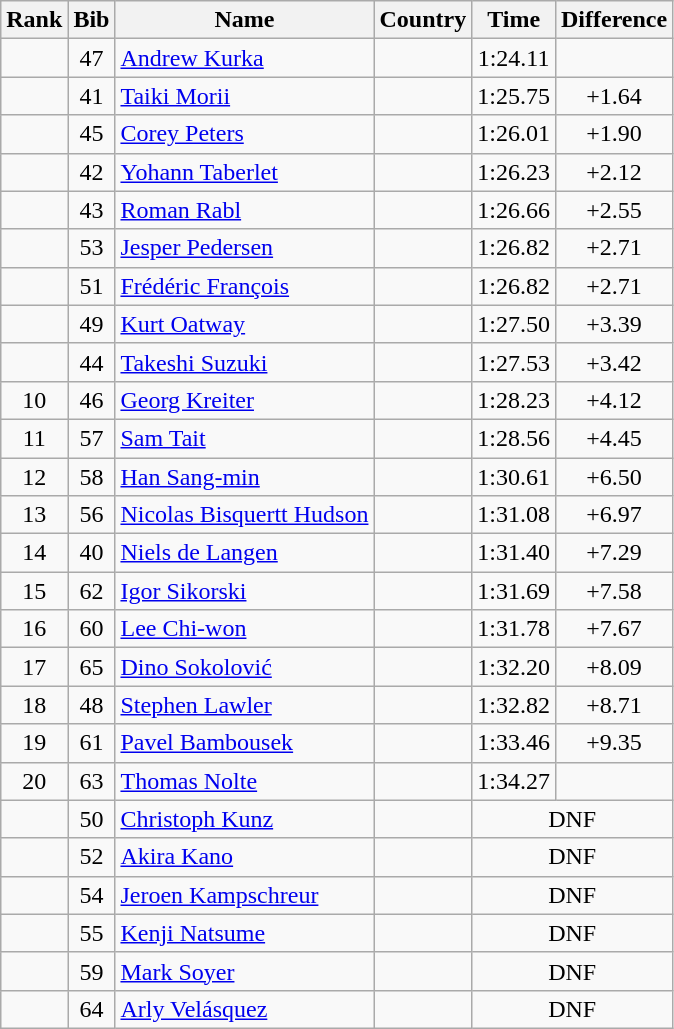<table class="wikitable sortable" style="text-align:center">
<tr>
<th>Rank</th>
<th>Bib</th>
<th>Name</th>
<th>Country</th>
<th>Time</th>
<th>Difference</th>
</tr>
<tr>
<td></td>
<td>47</td>
<td align="left"><a href='#'>Andrew Kurka</a></td>
<td align="left"></td>
<td>1:24.11</td>
<td></td>
</tr>
<tr>
<td></td>
<td>41</td>
<td align="left"><a href='#'>Taiki Morii</a></td>
<td align="left"></td>
<td>1:25.75</td>
<td>+1.64</td>
</tr>
<tr>
<td></td>
<td>45</td>
<td align="left"><a href='#'>Corey Peters</a></td>
<td align="left"></td>
<td>1:26.01</td>
<td>+1.90</td>
</tr>
<tr>
<td></td>
<td>42</td>
<td align="left"><a href='#'>Yohann Taberlet</a></td>
<td align="left"></td>
<td>1:26.23</td>
<td>+2.12</td>
</tr>
<tr>
<td></td>
<td>43</td>
<td align="left"><a href='#'>Roman Rabl</a></td>
<td align="left"></td>
<td>1:26.66</td>
<td>+2.55</td>
</tr>
<tr>
<td></td>
<td>53</td>
<td align="left"><a href='#'>Jesper Pedersen</a></td>
<td align="left"></td>
<td>1:26.82</td>
<td>+2.71</td>
</tr>
<tr>
<td></td>
<td>51</td>
<td align="left"><a href='#'>Frédéric François</a></td>
<td align="left"></td>
<td>1:26.82</td>
<td>+2.71</td>
</tr>
<tr>
<td></td>
<td>49</td>
<td align="left"><a href='#'>Kurt Oatway</a></td>
<td align="left"></td>
<td>1:27.50</td>
<td>+3.39</td>
</tr>
<tr>
<td></td>
<td>44</td>
<td align="left"><a href='#'>Takeshi Suzuki</a></td>
<td align="left"></td>
<td>1:27.53</td>
<td>+3.42</td>
</tr>
<tr>
<td>10</td>
<td>46</td>
<td align="left"><a href='#'>Georg Kreiter</a></td>
<td align="left"></td>
<td>1:28.23</td>
<td>+4.12</td>
</tr>
<tr>
<td>11</td>
<td>57</td>
<td align="left"><a href='#'>Sam Tait</a></td>
<td align="left"></td>
<td>1:28.56</td>
<td>+4.45</td>
</tr>
<tr>
<td>12</td>
<td>58</td>
<td align="left"><a href='#'>Han Sang-min</a></td>
<td align="left"></td>
<td>1:30.61</td>
<td>+6.50</td>
</tr>
<tr>
<td>13</td>
<td>56</td>
<td align="left"><a href='#'>Nicolas Bisquertt Hudson</a></td>
<td align="left"></td>
<td>1:31.08</td>
<td>+6.97</td>
</tr>
<tr>
<td>14</td>
<td>40</td>
<td align="left"><a href='#'>Niels de Langen</a></td>
<td align="left"></td>
<td>1:31.40</td>
<td>+7.29</td>
</tr>
<tr>
<td>15</td>
<td>62</td>
<td align="left"><a href='#'>Igor Sikorski</a></td>
<td align="left"></td>
<td>1:31.69</td>
<td>+7.58</td>
</tr>
<tr>
<td>16</td>
<td>60</td>
<td align="left"><a href='#'>Lee Chi-won</a></td>
<td align="left"></td>
<td>1:31.78</td>
<td>+7.67</td>
</tr>
<tr>
<td>17</td>
<td>65</td>
<td align="left"><a href='#'>Dino Sokolović</a></td>
<td align="left"></td>
<td>1:32.20</td>
<td>+8.09</td>
</tr>
<tr>
<td>18</td>
<td>48</td>
<td align="left"><a href='#'>Stephen Lawler</a></td>
<td align="left"></td>
<td>1:32.82</td>
<td>+8.71</td>
</tr>
<tr>
<td>19</td>
<td>61</td>
<td align="left"><a href='#'>Pavel Bambousek</a></td>
<td align="left"></td>
<td>1:33.46</td>
<td>+9.35</td>
</tr>
<tr>
<td>20</td>
<td>63</td>
<td align="left"><a href='#'>Thomas Nolte</a></td>
<td align="left"></td>
<td>1:34.27</td>
<td></td>
</tr>
<tr>
<td></td>
<td>50</td>
<td align="left"><a href='#'>Christoph Kunz</a></td>
<td align="left"></td>
<td colspan=2>DNF</td>
</tr>
<tr>
<td></td>
<td>52</td>
<td align="left"><a href='#'>Akira Kano</a></td>
<td align="left"></td>
<td colspan=2>DNF</td>
</tr>
<tr>
<td></td>
<td>54</td>
<td align="left"><a href='#'>Jeroen Kampschreur</a></td>
<td align="left"></td>
<td colspan=2>DNF</td>
</tr>
<tr>
<td></td>
<td>55</td>
<td align="left"><a href='#'>Kenji Natsume</a></td>
<td align="left"></td>
<td colspan=2>DNF</td>
</tr>
<tr>
<td></td>
<td>59</td>
<td align="left"><a href='#'>Mark Soyer</a></td>
<td align="left"></td>
<td colspan=2>DNF</td>
</tr>
<tr>
<td></td>
<td>64</td>
<td align="left"><a href='#'>Arly Velásquez</a></td>
<td align="left"></td>
<td colspan=2>DNF</td>
</tr>
</table>
